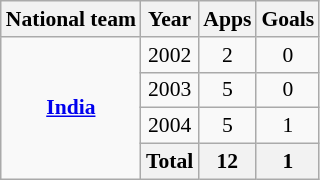<table class="wikitable" style="font-size:90%; text-align: center;">
<tr>
<th>National team</th>
<th>Year</th>
<th>Apps</th>
<th>Goals</th>
</tr>
<tr>
<td rowspan=7><strong><a href='#'>India</a></strong></td>
<td>2002</td>
<td>2</td>
<td>0</td>
</tr>
<tr>
<td>2003</td>
<td>5</td>
<td>0</td>
</tr>
<tr>
<td>2004</td>
<td>5</td>
<td>1</td>
</tr>
<tr>
<th>Total</th>
<th>12</th>
<th>1</th>
</tr>
</table>
